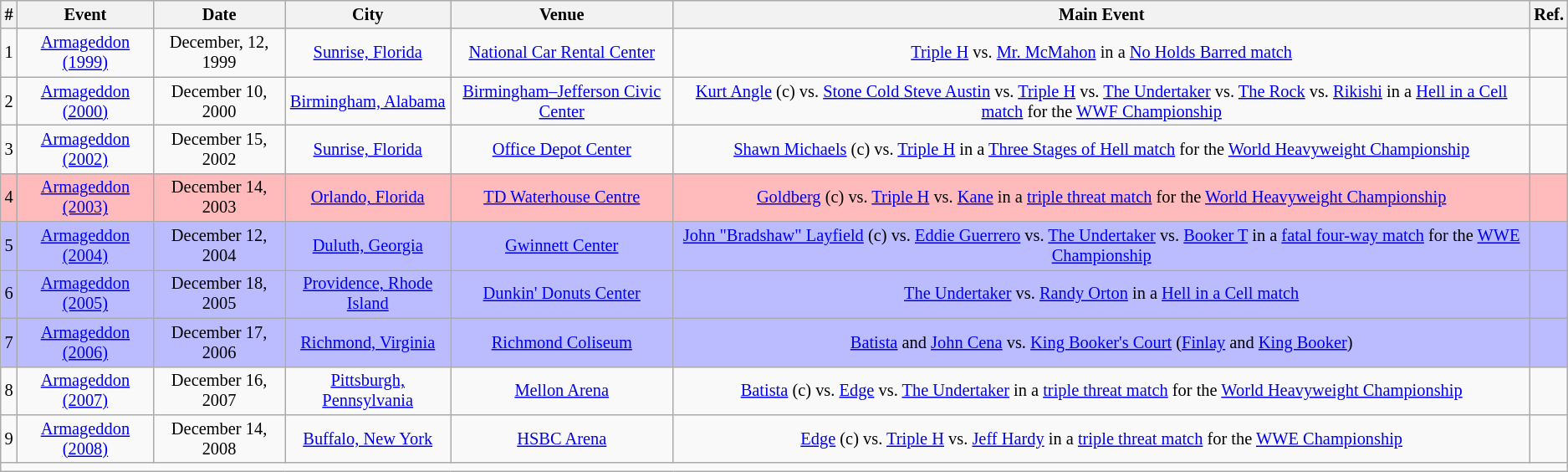<table class="sortable wikitable succession-box" style="font-size:85%; text-align:center;">
<tr>
<th>#</th>
<th>Event</th>
<th>Date</th>
<th>City</th>
<th>Venue</th>
<th>Main Event</th>
<th>Ref.</th>
</tr>
<tr>
<td>1</td>
<td><a href='#'>Armageddon (1999)</a></td>
<td>December, 12, 1999</td>
<td><a href='#'>Sunrise, Florida</a></td>
<td><a href='#'>National Car Rental Center</a></td>
<td><a href='#'>Triple H</a> vs. <a href='#'>Mr. McMahon</a> in a <a href='#'>No Holds Barred match</a></td>
<td></td>
</tr>
<tr>
<td>2</td>
<td><a href='#'>Armageddon (2000)</a></td>
<td>December 10, 2000</td>
<td><a href='#'>Birmingham, Alabama</a></td>
<td><a href='#'>Birmingham–Jefferson Civic Center</a></td>
<td><a href='#'>Kurt Angle</a> (c) vs. <a href='#'>Stone Cold Steve Austin</a> vs. <a href='#'>Triple H</a> vs. <a href='#'>The Undertaker</a> vs. <a href='#'>The Rock</a> vs. <a href='#'>Rikishi</a> in a <a href='#'>Hell in a Cell match</a> for the <a href='#'>WWF Championship</a></td>
<td></td>
</tr>
<tr>
<td>3</td>
<td><a href='#'>Armageddon (2002)</a></td>
<td>December 15, 2002</td>
<td><a href='#'>Sunrise, Florida</a></td>
<td><a href='#'>Office Depot Center</a></td>
<td><a href='#'>Shawn Michaels</a> (c) vs. <a href='#'>Triple H</a> in a <a href='#'>Three Stages of Hell match</a> for the <a href='#'>World Heavyweight Championship</a></td>
<td></td>
</tr>
<tr style="background: #FBB;">
<td>4</td>
<td><a href='#'>Armageddon (2003)</a></td>
<td>December 14, 2003</td>
<td><a href='#'>Orlando, Florida</a></td>
<td><a href='#'>TD Waterhouse Centre</a></td>
<td><a href='#'>Goldberg</a> (c) vs. <a href='#'>Triple H</a> vs. <a href='#'>Kane</a> in a <a href='#'>triple threat match</a> for the <a href='#'>World Heavyweight Championship</a></td>
<td></td>
</tr>
<tr style="background: #BBF;">
<td>5</td>
<td><a href='#'>Armageddon (2004)</a></td>
<td>December 12, 2004</td>
<td><a href='#'>Duluth, Georgia</a></td>
<td><a href='#'>Gwinnett Center</a></td>
<td><a href='#'>John "Bradshaw" Layfield</a> (c) vs. <a href='#'>Eddie Guerrero</a> vs. <a href='#'>The Undertaker</a> vs. <a href='#'>Booker T</a> in a <a href='#'>fatal four-way match</a> for the <a href='#'>WWE Championship</a></td>
<td></td>
</tr>
<tr style="background: #BBF;">
<td>6</td>
<td><a href='#'>Armageddon (2005)</a></td>
<td>December 18, 2005</td>
<td><a href='#'>Providence, Rhode Island</a></td>
<td><a href='#'>Dunkin' Donuts Center</a></td>
<td><a href='#'>The Undertaker</a> vs. <a href='#'>Randy Orton</a> in a <a href='#'>Hell in a Cell match</a></td>
<td></td>
</tr>
<tr style="background: #BBF;">
<td>7</td>
<td><a href='#'>Armageddon (2006)</a></td>
<td>December 17, 2006</td>
<td><a href='#'>Richmond, Virginia</a></td>
<td><a href='#'>Richmond Coliseum</a></td>
<td><a href='#'>Batista</a> and <a href='#'>John Cena</a> vs. <a href='#'>King Booker's Court</a> (<a href='#'>Finlay</a> and <a href='#'>King Booker</a>)</td>
<td></td>
</tr>
<tr>
<td>8</td>
<td><a href='#'>Armageddon (2007)</a></td>
<td>December 16, 2007</td>
<td><a href='#'>Pittsburgh, Pennsylvania</a></td>
<td><a href='#'>Mellon Arena</a></td>
<td><a href='#'>Batista</a> (c) vs. <a href='#'>Edge</a> vs. <a href='#'>The Undertaker</a> in a <a href='#'>triple threat match</a> for the <a href='#'>World Heavyweight Championship</a></td>
<td></td>
</tr>
<tr>
<td>9</td>
<td><a href='#'>Armageddon (2008)</a></td>
<td>December 14, 2008</td>
<td><a href='#'>Buffalo, New York</a></td>
<td><a href='#'>HSBC Arena</a></td>
<td><a href='#'>Edge</a> (c) vs. <a href='#'>Triple H</a> vs. <a href='#'>Jeff Hardy</a> in a <a href='#'>triple threat match</a> for the <a href='#'>WWE Championship</a></td>
<td></td>
</tr>
<tr>
<td colspan="7"></td>
</tr>
</table>
